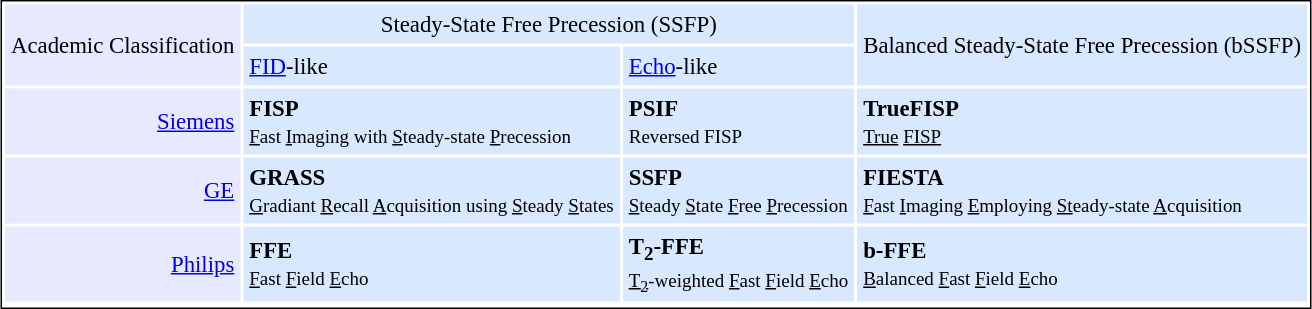<table align=center cellpadding="4" style="border:1px solid black; background-color:transparent; font-size: 95%;">
<tr>
<td style="text-align:right;background-color:#e6e9ff" rowspan="2">Academic Classification</td>
<td style="text-align:center;background-color:#d7e8ff" colspan="2">Steady-State Free Precession (SSFP)</td>
<td style="text-align:center;background-color:#d7e8ff" rowspan="2">Balanced Steady-State Free Precession (bSSFP)</td>
</tr>
<tr>
<td style="text-align:left;background-color:#d7e8ff"><a href='#'>FID</a>-like</td>
<td style="text-align:left;background-color:#d7e8ff"><a href='#'>Echo</a>-like</td>
</tr>
<tr>
<td style="text-align:right;background-color:#e6e9ff"><a href='#'>Siemens</a></td>
<td style="text-align:left;background-color:#d7e8ff"><strong>FISP</strong> <br><small> <u>F</u>ast <u>I</u>maging with <u>S</u>teady-state <u>P</u>recession </small></td>
<td style="text-align:left;background-color:#d7e8ff"><strong>PSIF</strong> <br><small> Reversed FISP </small></td>
<td style="text-align:left;background-color:#d7e8ff"><strong>TrueFISP</strong> <br><small> <u>True</u> <u>FISP</u> </small></td>
</tr>
<tr>
<td style="text-align:right;background-color:#e6e9ff"><a href='#'>GE</a></td>
<td style="text-align:left;background-color:#d7e8ff"><strong>GRASS</strong> <br><small> <u>G</u>radiant <u>R</u>ecall <u>A</u>cquisition using <u>S</u>teady <u>S</u>tates </small></td>
<td style="text-align:left;background-color:#d7e8ff"><strong>SSFP</strong> <br><small> <u>S</u>teady <u>S</u>tate <u>F</u>ree <u>P</u>recession </small></td>
<td style="text-align:left;background-color:#d7e8ff"><strong>FIESTA</strong> <br><small> <u>F</u>ast <u>I</u>maging <u>E</u>mploying <u>St</u>eady-state <u>A</u>cquisition </small></td>
</tr>
<tr>
<td style="text-align:right;background-color:#e6e9ff"><a href='#'>Philips</a></td>
<td style="text-align:left;background-color:#d7e8ff"><strong>FFE</strong> <br><small> <u>F</u>ast <u>F</u>ield <u>E</u>cho </small></td>
<td style="text-align:left;background-color:#d7e8ff"><strong>T<sub>2</sub>-FFE</strong> <br><small> <u>T<sub>2</sub></u>-weighted <u>F</u>ast <u>F</u>ield <u>E</u>cho </small></td>
<td style="text-align:left;background-color:#d7e8ff"><strong>b-FFE</strong> <br><small> <u>B</u>alanced <u>F</u>ast <u>F</u>ield <u>E</u>cho </small></td>
</tr>
<tr>
</tr>
</table>
